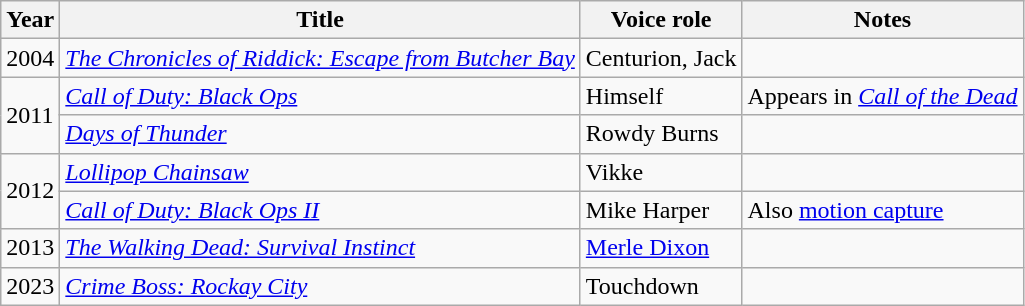<table class="wikitable sortable">
<tr>
<th>Year</th>
<th>Title</th>
<th>Voice role</th>
<th class="unsortable">Notes</th>
</tr>
<tr>
<td>2004</td>
<td><em><a href='#'>The Chronicles of Riddick: Escape from Butcher Bay</a></em></td>
<td>Centurion, Jack</td>
<td></td>
</tr>
<tr>
<td rowspan="2">2011 </td>
<td><em><a href='#'>Call of Duty: Black Ops</a></em></td>
<td>Himself</td>
<td>Appears in <em><a href='#'>Call of the Dead</a></em></td>
</tr>
<tr>
<td><em><a href='#'>Days of Thunder</a></em></td>
<td>Rowdy Burns</td>
<td></td>
</tr>
<tr>
<td rowspan="2">2012</td>
<td><em><a href='#'>Lollipop Chainsaw</a></em></td>
<td>Vikke</td>
<td></td>
</tr>
<tr>
<td><em><a href='#'>Call of Duty: Black Ops II</a></em></td>
<td>Mike Harper</td>
<td>Also <a href='#'>motion capture</a></td>
</tr>
<tr>
<td>2013</td>
<td><em><a href='#'>The Walking Dead: Survival Instinct</a></em></td>
<td><a href='#'>Merle Dixon</a></td>
<td></td>
</tr>
<tr>
<td>2023</td>
<td><em><a href='#'>Crime Boss: Rockay City</a></em></td>
<td>Touchdown</td>
<td></td>
</tr>
</table>
